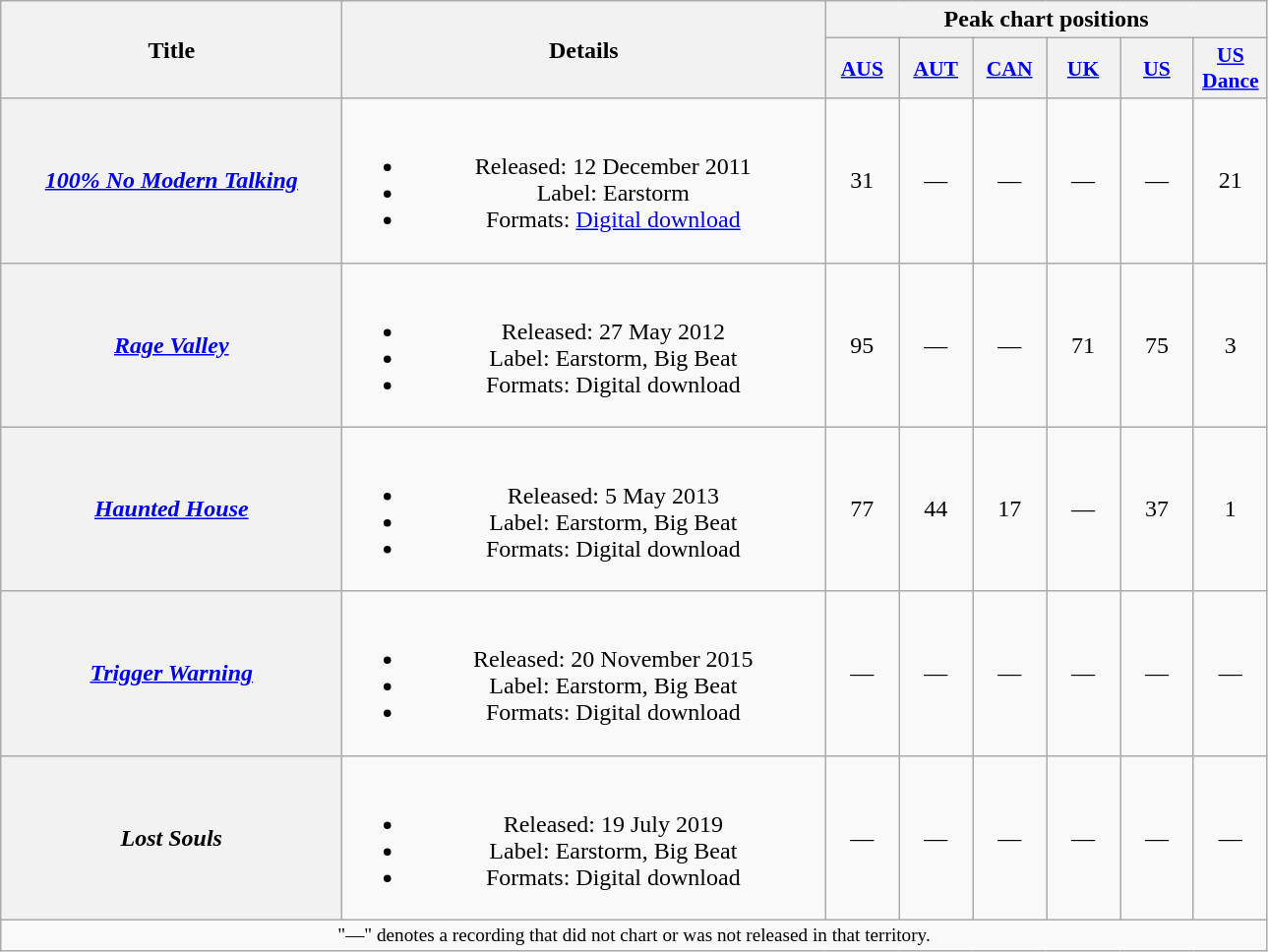<table class="wikitable plainrowheaders" style="text-align:center;">
<tr>
<th scope="col" style="width:14em;" rowspan="2">Title</th>
<th scope="col" style="width:20em;" rowspan="2">Details</th>
<th colspan="6">Peak chart positions</th>
</tr>
<tr>
<th style="width:3em;font-size:90%"><a href='#'>AUS</a><br></th>
<th style="width:3em;font-size:90%"><a href='#'>AUT</a><br></th>
<th style="width:3em;font-size:90%"><a href='#'>CAN</a><br></th>
<th style="width:3em;font-size:90%"><a href='#'>UK</a><br></th>
<th style="width:3em;font-size:90%"><a href='#'>US</a><br></th>
<th style="width:3em;font-size:90%"><a href='#'>US<br>Dance</a><br></th>
</tr>
<tr>
<th scope="row"><em><a href='#'>100% No Modern Talking</a></em></th>
<td><br><ul><li>Released: 12 December 2011</li><li>Label: Earstorm</li><li>Formats: <a href='#'>Digital download</a></li></ul></td>
<td>31</td>
<td>—</td>
<td>―</td>
<td>—</td>
<td>―</td>
<td>21</td>
</tr>
<tr>
<th scope="row"><em><a href='#'>Rage Valley</a></em></th>
<td><br><ul><li>Released: 27 May 2012</li><li>Label: Earstorm, Big Beat</li><li>Formats: Digital download</li></ul></td>
<td>95</td>
<td>—</td>
<td>―</td>
<td>71</td>
<td>75</td>
<td>3</td>
</tr>
<tr>
<th scope="row"><em><a href='#'>Haunted House</a></em></th>
<td><br><ul><li>Released: 5 May 2013</li><li>Label: Earstorm, Big Beat</li><li>Formats: Digital download</li></ul></td>
<td>77</td>
<td>44</td>
<td>17</td>
<td>—</td>
<td>37</td>
<td>1</td>
</tr>
<tr>
<th scope="row"><em><a href='#'>Trigger Warning</a></em></th>
<td><br><ul><li>Released: 20 November 2015</li><li>Label: Earstorm, Big Beat</li><li>Formats: Digital download</li></ul></td>
<td>—</td>
<td>—</td>
<td>—</td>
<td>—</td>
<td>—</td>
<td>―</td>
</tr>
<tr>
<th scope="row"><em>Lost Souls</em></th>
<td><br><ul><li>Released: 19 July 2019</li><li>Label: Earstorm, Big Beat</li><li>Formats: Digital download</li></ul></td>
<td>—</td>
<td>—</td>
<td>—</td>
<td>—</td>
<td>—</td>
<td>—</td>
</tr>
<tr>
<td colspan="9" style="text-align:center; font-size:80%;">"—" denotes a recording that did not chart or was not released in that territory.</td>
</tr>
</table>
